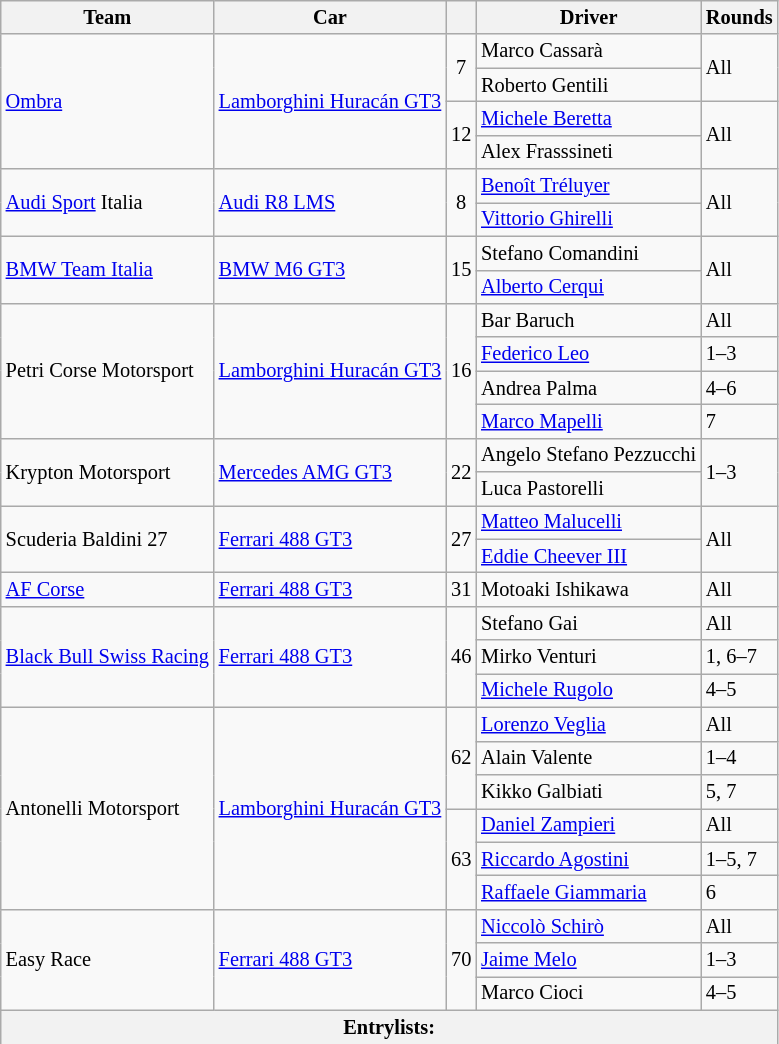<table class="wikitable" style="font-size: 85%;">
<tr>
<th>Team</th>
<th>Car</th>
<th></th>
<th>Driver</th>
<th>Rounds</th>
</tr>
<tr>
<td rowspan=4> <a href='#'>Ombra</a></td>
<td rowspan=4><a href='#'>Lamborghini Huracán GT3</a></td>
<td rowspan=2 align=center>7</td>
<td> Marco Cassarà</td>
<td rowspan=2>All</td>
</tr>
<tr>
<td> Roberto Gentili</td>
</tr>
<tr>
<td rowspan=2 align=center>12</td>
<td> <a href='#'>Michele Beretta</a></td>
<td rowspan=2>All</td>
</tr>
<tr>
<td> Alex Frasssineti</td>
</tr>
<tr>
<td rowspan=2> <a href='#'>Audi Sport</a> Italia</td>
<td rowspan=2><a href='#'>Audi R8 LMS</a></td>
<td rowspan=2 align=center>8</td>
<td> <a href='#'>Benoît Tréluyer</a></td>
<td rowspan=2>All</td>
</tr>
<tr>
<td> <a href='#'>Vittorio Ghirelli</a></td>
</tr>
<tr>
<td rowspan=2> <a href='#'>BMW Team Italia</a></td>
<td rowspan=2><a href='#'>BMW M6 GT3</a></td>
<td rowspan=2 align=center>15</td>
<td> Stefano Comandini</td>
<td rowspan=2>All</td>
</tr>
<tr>
<td> <a href='#'>Alberto Cerqui</a></td>
</tr>
<tr>
<td rowspan=4> Petri Corse Motorsport</td>
<td rowspan=4><a href='#'>Lamborghini Huracán GT3</a></td>
<td rowspan=4 align=center>16</td>
<td> Bar Baruch</td>
<td>All</td>
</tr>
<tr>
<td> <a href='#'>Federico Leo</a></td>
<td>1–3</td>
</tr>
<tr>
<td> Andrea Palma</td>
<td>4–6</td>
</tr>
<tr>
<td> <a href='#'>Marco Mapelli</a></td>
<td>7</td>
</tr>
<tr>
<td rowspan=2> Krypton Motorsport</td>
<td rowspan=2><a href='#'>Mercedes AMG GT3</a></td>
<td rowspan=2 align=center>22</td>
<td> Angelo Stefano Pezzucchi</td>
<td rowspan=2>1–3</td>
</tr>
<tr>
<td> Luca Pastorelli</td>
</tr>
<tr>
<td rowspan=2> Scuderia Baldini 27</td>
<td rowspan=2><a href='#'>Ferrari 488 GT3</a></td>
<td rowspan=2 align=center>27</td>
<td> <a href='#'>Matteo Malucelli</a></td>
<td rowspan=2>All</td>
</tr>
<tr>
<td> <a href='#'>Eddie Cheever III</a></td>
</tr>
<tr>
<td> <a href='#'>AF Corse</a></td>
<td><a href='#'>Ferrari 488 GT3</a></td>
<td align=center>31</td>
<td> Motoaki Ishikawa</td>
<td>All</td>
</tr>
<tr>
<td rowspan=3> <a href='#'>Black Bull Swiss Racing</a></td>
<td rowspan=3><a href='#'>Ferrari 488 GT3</a></td>
<td rowspan=3 align=center>46</td>
<td> Stefano Gai</td>
<td>All</td>
</tr>
<tr>
<td> Mirko Venturi</td>
<td>1, 6–7</td>
</tr>
<tr>
<td> <a href='#'>Michele Rugolo</a></td>
<td>4–5</td>
</tr>
<tr>
<td rowspan=6> Antonelli Motorsport</td>
<td rowspan=6><a href='#'>Lamborghini Huracán GT3</a></td>
<td rowspan=3 align=center>62</td>
<td> <a href='#'>Lorenzo Veglia</a></td>
<td>All</td>
</tr>
<tr>
<td> Alain Valente</td>
<td>1–4</td>
</tr>
<tr>
<td> Kikko Galbiati</td>
<td>5, 7</td>
</tr>
<tr>
<td rowspan=3 align=center>63</td>
<td> <a href='#'>Daniel Zampieri</a></td>
<td>All</td>
</tr>
<tr>
<td> <a href='#'>Riccardo Agostini</a></td>
<td>1–5, 7</td>
</tr>
<tr>
<td> <a href='#'>Raffaele Giammaria</a></td>
<td>6</td>
</tr>
<tr>
<td rowspan=3> Easy Race</td>
<td rowspan=3><a href='#'>Ferrari 488 GT3</a></td>
<td rowspan=3 align=center>70</td>
<td> <a href='#'>Niccolò Schirò</a></td>
<td>All</td>
</tr>
<tr>
<td> <a href='#'>Jaime Melo</a></td>
<td>1–3</td>
</tr>
<tr>
<td> Marco Cioci</td>
<td>4–5</td>
</tr>
<tr>
<th colspan=5>Entrylists: </th>
</tr>
</table>
